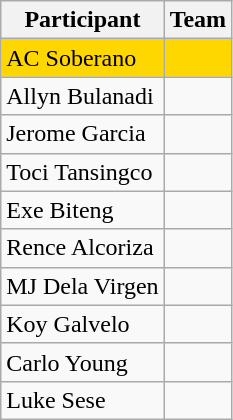<table class="wikitable">
<tr>
<th>Participant</th>
<th>Team</th>
</tr>
<tr bgcolor=gold>
<td>AC Soberano</td>
<td></td>
</tr>
<tr>
<td>Allyn Bulanadi</td>
<td></td>
</tr>
<tr>
<td>Jerome Garcia</td>
<td></td>
</tr>
<tr>
<td>Toci Tansingco</td>
<td></td>
</tr>
<tr>
<td>Exe Biteng</td>
<td></td>
</tr>
<tr>
<td>Rence Alcoriza</td>
<td></td>
</tr>
<tr>
<td>MJ Dela Virgen</td>
<td></td>
</tr>
<tr>
<td>Koy Galvelo</td>
<td></td>
</tr>
<tr>
<td>Carlo Young</td>
<td></td>
</tr>
<tr>
<td>Luke Sese</td>
<td></td>
</tr>
</table>
